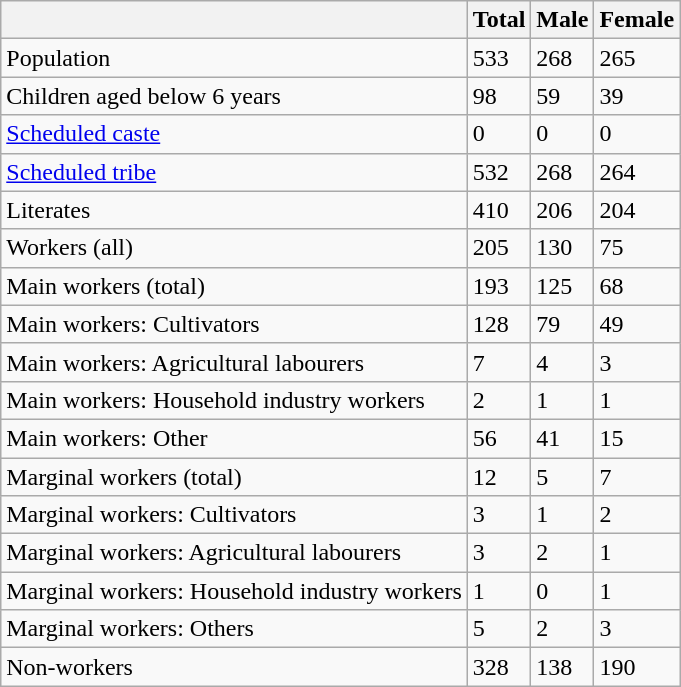<table class="wikitable sortable">
<tr>
<th></th>
<th>Total</th>
<th>Male</th>
<th>Female</th>
</tr>
<tr>
<td>Population</td>
<td>533</td>
<td>268</td>
<td>265</td>
</tr>
<tr>
<td>Children aged below 6 years</td>
<td>98</td>
<td>59</td>
<td>39</td>
</tr>
<tr>
<td><a href='#'>Scheduled caste</a></td>
<td>0</td>
<td>0</td>
<td>0</td>
</tr>
<tr>
<td><a href='#'>Scheduled tribe</a></td>
<td>532</td>
<td>268</td>
<td>264</td>
</tr>
<tr>
<td>Literates</td>
<td>410</td>
<td>206</td>
<td>204</td>
</tr>
<tr>
<td>Workers (all)</td>
<td>205</td>
<td>130</td>
<td>75</td>
</tr>
<tr>
<td>Main workers (total)</td>
<td>193</td>
<td>125</td>
<td>68</td>
</tr>
<tr>
<td>Main workers: Cultivators</td>
<td>128</td>
<td>79</td>
<td>49</td>
</tr>
<tr>
<td>Main workers: Agricultural labourers</td>
<td>7</td>
<td>4</td>
<td>3</td>
</tr>
<tr>
<td>Main workers: Household industry workers</td>
<td>2</td>
<td>1</td>
<td>1</td>
</tr>
<tr>
<td>Main workers: Other</td>
<td>56</td>
<td>41</td>
<td>15</td>
</tr>
<tr>
<td>Marginal workers (total)</td>
<td>12</td>
<td>5</td>
<td>7</td>
</tr>
<tr>
<td>Marginal workers: Cultivators</td>
<td>3</td>
<td>1</td>
<td>2</td>
</tr>
<tr>
<td>Marginal workers: Agricultural labourers</td>
<td>3</td>
<td>2</td>
<td>1</td>
</tr>
<tr>
<td>Marginal workers: Household industry workers</td>
<td>1</td>
<td>0</td>
<td>1</td>
</tr>
<tr>
<td>Marginal workers: Others</td>
<td>5</td>
<td>2</td>
<td>3</td>
</tr>
<tr>
<td>Non-workers</td>
<td>328</td>
<td>138</td>
<td>190</td>
</tr>
</table>
